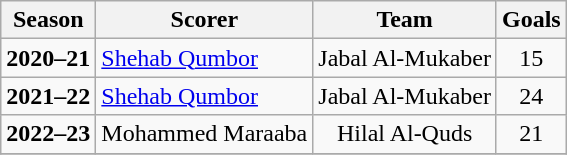<table class="wikitable" style="text-align:center;">
<tr>
<th>Season</th>
<th>Scorer</th>
<th>Team</th>
<th>Goals</th>
</tr>
<tr>
<td><strong>2020–21</strong></td>
<td align=left> <a href='#'>Shehab Qumbor</a></td>
<td>Jabal Al-Mukaber</td>
<td>15</td>
</tr>
<tr>
<td><strong>2021–22</strong></td>
<td align=left> <a href='#'>Shehab Qumbor</a></td>
<td>Jabal Al-Mukaber</td>
<td>24</td>
</tr>
<tr>
<td><strong>2022–23</strong></td>
<td align=left> Mohammed Maraaba</td>
<td>Hilal Al-Quds</td>
<td>21</td>
</tr>
<tr>
</tr>
</table>
